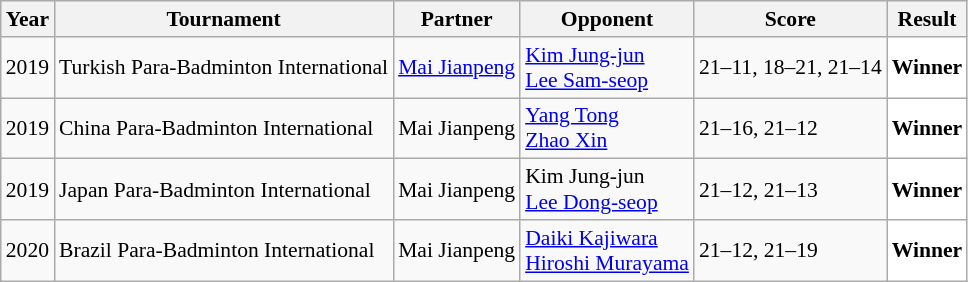<table class="sortable wikitable" style="font-size: 90%;">
<tr>
<th>Year</th>
<th>Tournament</th>
<th>Partner</th>
<th>Opponent</th>
<th>Score</th>
<th>Result</th>
</tr>
<tr>
<td align="center">2019</td>
<td align="left">Turkish Para-Badminton International</td>
<td> <a href='#'>Mai Jianpeng</a></td>
<td align="left"> <a href='#'>Kim Jung-jun</a><br> <a href='#'>Lee Sam-seop</a></td>
<td align="left">21–11, 18–21, 21–14</td>
<td style="text-align:left; background:white"> <strong>Winner</strong></td>
</tr>
<tr>
<td align="center">2019</td>
<td align="left">China Para-Badminton International</td>
<td> Mai Jianpeng</td>
<td align="left"> <a href='#'>Yang Tong</a><br> <a href='#'>Zhao Xin</a></td>
<td align="left">21–16, 21–12</td>
<td style="text-align:left; background:white"> <strong>Winner</strong></td>
</tr>
<tr>
<td align="center">2019</td>
<td align="left">Japan Para-Badminton International</td>
<td> Mai Jianpeng</td>
<td align="left"> Kim Jung-jun<br> <a href='#'>Lee Dong-seop</a></td>
<td align="left">21–12, 21–13</td>
<td style="text-align:left; background:white"> <strong>Winner</strong></td>
</tr>
<tr>
<td align="center">2020</td>
<td align="left">Brazil Para-Badminton International</td>
<td> Mai Jianpeng</td>
<td align="left"> <a href='#'>Daiki Kajiwara</a><br> <a href='#'>Hiroshi Murayama</a></td>
<td align="left">21–12, 21–19</td>
<td style="text-align:left; background:white"> <strong>Winner</strong></td>
</tr>
</table>
